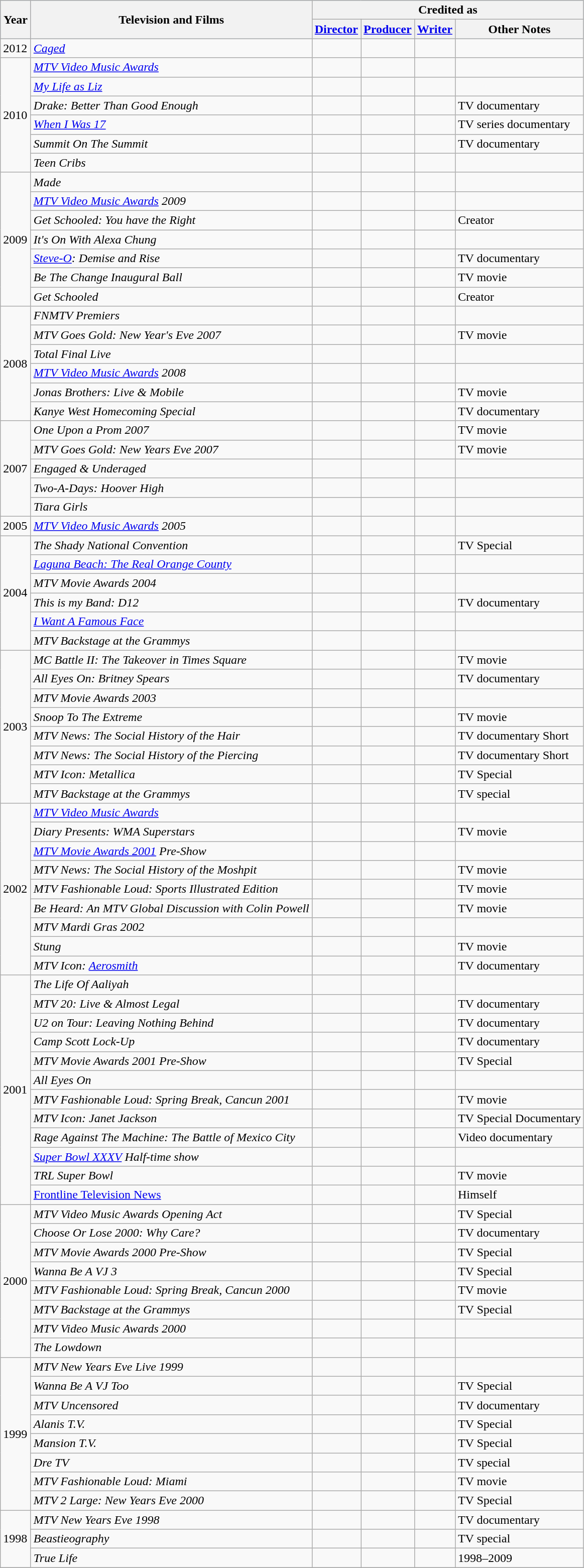<table class="wikitable sortable">
<tr style="background:#b0c4de; text-align:center;">
<th rowspan="2" style="width:33px;">Year</th>
<th rowspan="2">Television and Films</th>
<th colspan="4">Credited as</th>
</tr>
<tr style="background:#b0c4de; text-align:center;">
<th><a href='#'>Director</a></th>
<th><a href='#'>Producer</a></th>
<th><a href='#'>Writer</a></th>
<th>Other Notes</th>
</tr>
<tr>
<td rowspan="1">2012</td>
<td><em><a href='#'>Caged</a></em></td>
<td></td>
<td></td>
<td></td>
<td></td>
</tr>
<tr>
<td rowspan="6">2010</td>
<td><em><a href='#'>MTV Video Music Awards</a></em></td>
<td></td>
<td></td>
<td></td>
<td></td>
</tr>
<tr>
<td><em><a href='#'>My Life as Liz</a></em></td>
<td></td>
<td></td>
<td></td>
<td></td>
</tr>
<tr>
<td><em>Drake: Better Than Good Enough</em></td>
<td></td>
<td></td>
<td></td>
<td>TV documentary</td>
</tr>
<tr>
<td><em><a href='#'>When I Was 17</a></em></td>
<td></td>
<td></td>
<td></td>
<td>TV series documentary</td>
</tr>
<tr>
<td><em>Summit On The Summit</em></td>
<td></td>
<td></td>
<td></td>
<td>TV documentary</td>
</tr>
<tr>
<td><em>Teen Cribs</em></td>
<td></td>
<td></td>
<td></td>
<td></td>
</tr>
<tr>
<td rowspan="7">2009</td>
<td><em>Made</em></td>
<td></td>
<td></td>
<td></td>
<td></td>
</tr>
<tr>
<td><em><a href='#'>MTV Video Music Awards</a> 2009</em></td>
<td></td>
<td></td>
<td></td>
<td></td>
</tr>
<tr>
<td><em>Get Schooled: You have the Right</em></td>
<td></td>
<td></td>
<td></td>
<td>Creator</td>
</tr>
<tr>
<td><em>It's On With Alexa Chung</em></td>
<td></td>
<td></td>
<td></td>
<td></td>
</tr>
<tr>
<td><em><a href='#'>Steve-O</a>: Demise and Rise</em></td>
<td></td>
<td></td>
<td></td>
<td>TV documentary</td>
</tr>
<tr>
<td><em>Be The Change Inaugural Ball</em></td>
<td></td>
<td></td>
<td></td>
<td>TV movie</td>
</tr>
<tr>
<td><em>Get Schooled</em></td>
<td></td>
<td></td>
<td></td>
<td>Creator</td>
</tr>
<tr>
<td rowspan="6">2008</td>
<td><em>FNMTV Premiers</em></td>
<td></td>
<td></td>
<td></td>
<td></td>
</tr>
<tr>
<td><em>MTV Goes Gold: New Year's Eve 2007</em></td>
<td></td>
<td></td>
<td></td>
<td>TV movie</td>
</tr>
<tr>
<td><em>Total Final Live</em></td>
<td></td>
<td></td>
<td></td>
<td></td>
</tr>
<tr>
<td><em><a href='#'>MTV Video Music Awards</a> 2008</em></td>
<td></td>
<td></td>
<td></td>
<td></td>
</tr>
<tr>
<td><em>Jonas Brothers: Live & Mobile</em></td>
<td></td>
<td></td>
<td></td>
<td>TV movie</td>
</tr>
<tr>
<td><em>Kanye West Homecoming Special</em></td>
<td></td>
<td></td>
<td></td>
<td>TV documentary</td>
</tr>
<tr>
<td rowspan="5">2007</td>
<td><em>One Upon a Prom 2007</em></td>
<td></td>
<td></td>
<td></td>
<td>TV movie</td>
</tr>
<tr>
<td><em>MTV Goes Gold: New Years Eve 2007</em></td>
<td></td>
<td></td>
<td></td>
<td>TV movie</td>
</tr>
<tr>
<td><em>Engaged & Underaged</em></td>
<td></td>
<td></td>
<td></td>
<td></td>
</tr>
<tr>
<td><em>Two-A-Days: Hoover High</em></td>
<td></td>
<td></td>
<td></td>
<td></td>
</tr>
<tr>
<td><em>Tiara Girls</em></td>
<td></td>
<td></td>
<td></td>
<td></td>
</tr>
<tr>
<td>2005</td>
<td><em><a href='#'>MTV Video Music Awards</a> 2005</em></td>
<td></td>
<td></td>
<td></td>
<td></td>
</tr>
<tr>
<td rowspan="6">2004</td>
<td><em>The Shady National Convention</em></td>
<td></td>
<td></td>
<td></td>
<td>TV Special</td>
</tr>
<tr>
<td><em><a href='#'>Laguna Beach: The Real Orange County</a></em></td>
<td></td>
<td></td>
<td></td>
<td></td>
</tr>
<tr>
<td><em>MTV Movie Awards 2004</em></td>
<td></td>
<td></td>
<td></td>
<td></td>
</tr>
<tr>
<td><em>This is my Band: D12</em></td>
<td></td>
<td></td>
<td></td>
<td>TV documentary</td>
</tr>
<tr>
<td><em><a href='#'>I Want A Famous Face</a></em></td>
<td></td>
<td></td>
<td></td>
<td></td>
</tr>
<tr>
<td><em>MTV Backstage at the Grammys</em></td>
<td></td>
<td></td>
<td></td>
<td></td>
</tr>
<tr>
<td rowspan="8">2003</td>
<td><em>MC Battle II: The Takeover in Times Square</em></td>
<td></td>
<td></td>
<td></td>
<td>TV movie</td>
</tr>
<tr>
<td><em>All Eyes On: Britney Spears</em></td>
<td></td>
<td></td>
<td></td>
<td>TV documentary</td>
</tr>
<tr>
<td><em>MTV Movie Awards 2003</em></td>
<td></td>
<td></td>
<td></td>
<td></td>
</tr>
<tr>
<td><em>Snoop To The Extreme</em></td>
<td></td>
<td></td>
<td></td>
<td>TV movie</td>
</tr>
<tr>
<td><em>MTV News: The Social History of the Hair</em></td>
<td></td>
<td></td>
<td></td>
<td>TV documentary Short</td>
</tr>
<tr>
<td><em>MTV News: The Social History of the Piercing</em></td>
<td></td>
<td></td>
<td></td>
<td>TV documentary Short</td>
</tr>
<tr>
<td><em>MTV Icon: Metallica</em></td>
<td></td>
<td></td>
<td></td>
<td>TV Special</td>
</tr>
<tr>
<td><em>MTV Backstage at the Grammys</em></td>
<td></td>
<td></td>
<td></td>
<td>TV special</td>
</tr>
<tr>
<td rowspan="9">2002</td>
<td><em><a href='#'>MTV Video Music Awards</a></em></td>
<td></td>
<td></td>
<td></td>
<td></td>
</tr>
<tr>
<td><em>Diary Presents: WMA Superstars</em></td>
<td></td>
<td></td>
<td></td>
<td>TV movie</td>
</tr>
<tr>
<td><em><a href='#'>MTV Movie Awards 2001</a> Pre-Show</em></td>
<td></td>
<td></td>
<td></td>
<td></td>
</tr>
<tr>
<td><em>MTV News: The Social History of the Moshpit</em></td>
<td></td>
<td></td>
<td></td>
<td>TV movie</td>
</tr>
<tr>
<td><em>MTV Fashionable Loud: Sports Illustrated Edition</em></td>
<td></td>
<td></td>
<td></td>
<td>TV movie</td>
</tr>
<tr>
<td><em>Be Heard: An MTV Global Discussion with Colin Powell</em></td>
<td></td>
<td></td>
<td></td>
<td>TV movie</td>
</tr>
<tr>
<td><em>MTV Mardi Gras 2002</em></td>
<td></td>
<td></td>
<td></td>
<td></td>
</tr>
<tr>
<td><em>Stung</em></td>
<td></td>
<td></td>
<td></td>
<td>TV movie</td>
</tr>
<tr>
<td><em>MTV Icon: <a href='#'>Aerosmith</a></em></td>
<td></td>
<td></td>
<td></td>
<td>TV documentary</td>
</tr>
<tr>
<td rowspan="12">2001</td>
<td><em>The Life Of Aaliyah</em></td>
<td></td>
<td></td>
<td></td>
<td></td>
</tr>
<tr>
<td><em>MTV 20: Live & Almost Legal</em></td>
<td></td>
<td></td>
<td></td>
<td>TV documentary</td>
</tr>
<tr>
<td><em>U2 on Tour: Leaving Nothing Behind</em></td>
<td></td>
<td></td>
<td></td>
<td>TV documentary</td>
</tr>
<tr>
<td><em>Camp Scott Lock-Up</em></td>
<td></td>
<td></td>
<td></td>
<td>TV documentary</td>
</tr>
<tr>
<td><em>MTV Movie Awards 2001 Pre-Show</em></td>
<td></td>
<td></td>
<td></td>
<td>TV Special</td>
</tr>
<tr>
<td><em>All Eyes On</em></td>
<td></td>
<td></td>
<td></td>
<td></td>
</tr>
<tr>
<td><em>MTV Fashionable Loud: Spring Break, Cancun 2001</em></td>
<td></td>
<td></td>
<td></td>
<td>TV movie</td>
</tr>
<tr>
<td><em>MTV Icon: Janet Jackson</em></td>
<td></td>
<td></td>
<td></td>
<td>TV Special Documentary</td>
</tr>
<tr>
<td><em>Rage Against The Machine: The Battle of Mexico City</em></td>
<td></td>
<td></td>
<td></td>
<td>Video documentary</td>
</tr>
<tr>
<td><em><a href='#'>Super Bowl XXXV</a> Half-time show</em></td>
<td></td>
<td></td>
<td></td>
<td></td>
</tr>
<tr>
<td><em>TRL Super Bowl</em></td>
<td></td>
<td></td>
<td></td>
<td>TV movie</td>
</tr>
<tr>
<td><a href='#'>Frontline Television News</a></td>
<td></td>
<td></td>
<td></td>
<td>Himself</td>
</tr>
<tr>
<td rowspan="8">2000</td>
<td><em>MTV Video Music Awards Opening Act</em></td>
<td></td>
<td></td>
<td></td>
<td>TV Special</td>
</tr>
<tr>
<td><em>Choose Or Lose 2000: Why Care?</em></td>
<td></td>
<td></td>
<td></td>
<td>TV documentary</td>
</tr>
<tr>
<td><em>MTV Movie Awards 2000 Pre-Show</em></td>
<td></td>
<td></td>
<td></td>
<td>TV Special</td>
</tr>
<tr>
<td><em>Wanna Be A VJ 3</em></td>
<td></td>
<td></td>
<td></td>
<td>TV Special</td>
</tr>
<tr>
<td><em>MTV Fashionable Loud: Spring Break, Cancun 2000</em></td>
<td></td>
<td></td>
<td></td>
<td>TV movie</td>
</tr>
<tr>
<td><em>MTV Backstage at the Grammys</em></td>
<td></td>
<td></td>
<td></td>
<td>TV Special</td>
</tr>
<tr>
<td><em>MTV Video Music Awards 2000</em></td>
<td></td>
<td></td>
<td></td>
<td></td>
</tr>
<tr>
<td><em>The Lowdown</em></td>
<td></td>
<td></td>
<td></td>
<td></td>
</tr>
<tr>
<td rowspan="8">1999</td>
<td><em>MTV New Years Eve Live 1999</em></td>
<td></td>
<td></td>
<td></td>
<td></td>
</tr>
<tr>
<td><em>Wanna Be A VJ Too</em></td>
<td></td>
<td></td>
<td></td>
<td>TV Special</td>
</tr>
<tr>
<td><em>MTV Uncensored</em></td>
<td></td>
<td></td>
<td></td>
<td>TV documentary</td>
</tr>
<tr>
<td><em>Alanis T.V.</em></td>
<td></td>
<td></td>
<td></td>
<td>TV Special</td>
</tr>
<tr>
<td><em>Mansion T.V.</em></td>
<td></td>
<td></td>
<td></td>
<td>TV Special</td>
</tr>
<tr>
<td><em>Dre TV</em></td>
<td></td>
<td></td>
<td></td>
<td>TV special</td>
</tr>
<tr>
<td><em>MTV Fashionable Loud: Miami</em></td>
<td></td>
<td></td>
<td></td>
<td>TV movie</td>
</tr>
<tr>
<td><em>MTV 2 Large: New Years Eve 2000</em></td>
<td></td>
<td></td>
<td></td>
<td>TV Special</td>
</tr>
<tr>
<td rowspan="3">1998</td>
<td><em>MTV New Years Eve 1998</em></td>
<td></td>
<td></td>
<td></td>
<td>TV documentary</td>
</tr>
<tr>
<td><em>Beastieography</em></td>
<td></td>
<td></td>
<td></td>
<td>TV special</td>
</tr>
<tr>
<td><em>True Life</em></td>
<td></td>
<td></td>
<td></td>
<td>1998–2009</td>
</tr>
<tr>
</tr>
</table>
